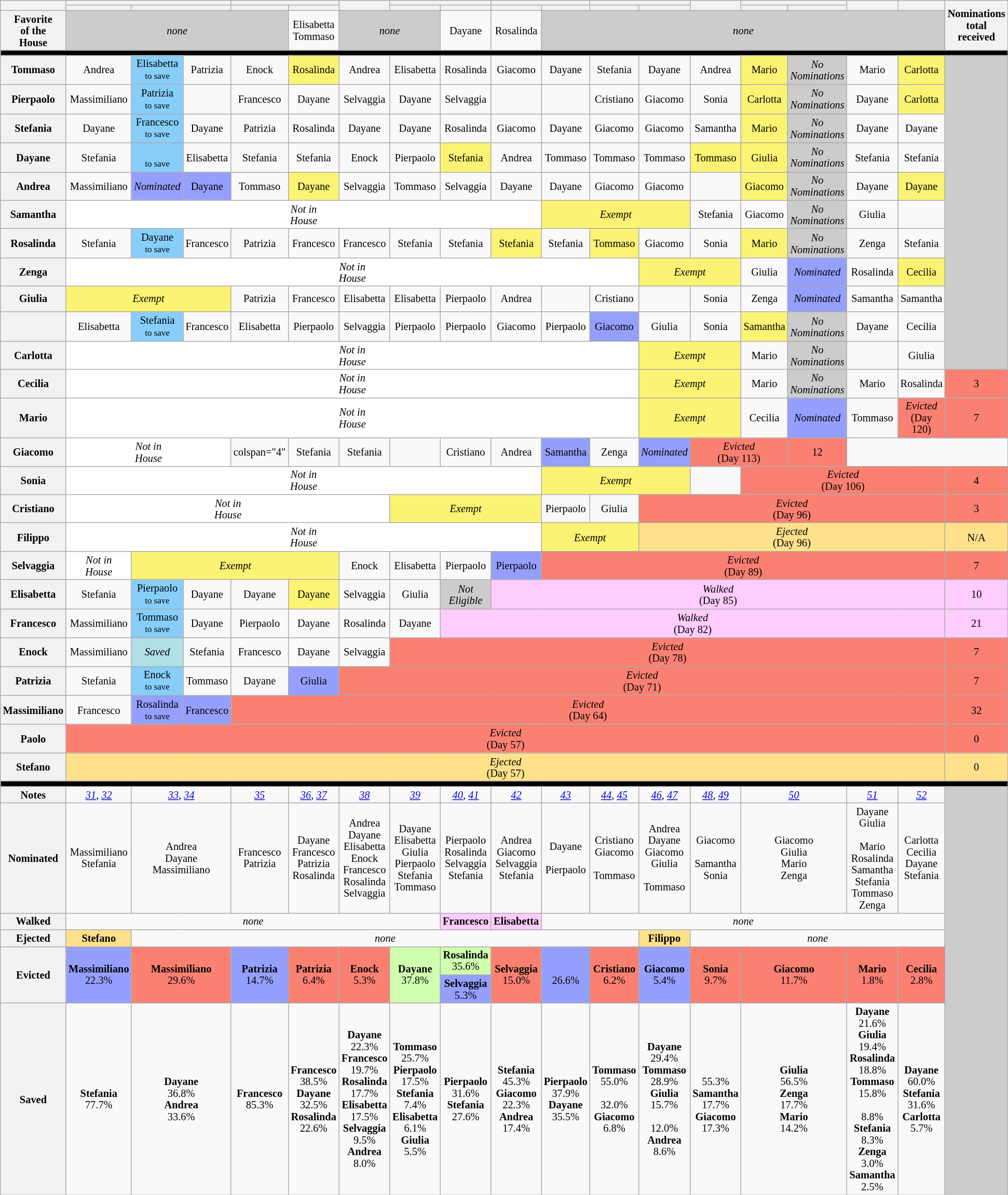<table class="wikitable" style="text-align:center; font-size:85%; line-height:15px;">
<tr>
<th rowspan="2" style="width:1%"></th>
<th colspan="3" style="width:5%"></th>
<th colspan="2" style="width:5%"></th>
<th rowspan="2" style="width:5%"></th>
<th colspan="2" style="width:5%"></th>
<th colspan="2" style="width:5%"></th>
<th colspan="2" style="width:5%"></th>
<th rowspan="2" style="width:5%"></th>
<th colspan="2" style="width:5%"></th>
<th rowspan="2" style="width:5%"></th>
<th rowspan="2" style="width:5%"></th>
<th rowspan="3" style="width:1%">Nominations<br>total<br>received</th>
</tr>
<tr>
<th></th>
<th colspan="2"></th>
<th></th>
<th></th>
<th></th>
<th></th>
<th></th>
<th></th>
<th></th>
<th></th>
<th></th>
<th></th>
</tr>
<tr>
<th>Favorite<br>of the<br>House</th>
<td colspan="4" style="background:#CCC"><em>none</em></td>
<td>Elisabetta<br>Tommaso</td>
<td colspan="2" style="background:#CCC"><em>none</em></td>
<td>Dayane</td>
<td>Rosalinda</td>
<td colspan="8" style="background:#CCC"><em>none</em></td>
</tr>
<tr>
<th colspan="19" style="background:#000"></th>
</tr>
<tr>
<th>Tommaso</th>
<td>Andrea</td>
<td style="background:#87CEFA">Elisabetta<br><small>to save</small></td>
<td>Patrizia</td>
<td>Enock</td>
<td style="background:#FBF373;">Rosalinda</td>
<td>Andrea</td>
<td>Elisabetta</td>
<td>Rosalinda</td>
<td>Giacomo</td>
<td>Dayane</td>
<td>Stefania</td>
<td>Dayane</td>
<td>Andrea</td>
<td style="background:#FBF373;">Mario</td>
<td style="background:#CCC"><em>No<br>Nominations</em></td>
<td>Mario</td>
<td style="background:#FBF373;">Carlotta</td>
<td rowspan="11" style="background:#ccc;"></td>
</tr>
<tr>
<th>Pierpaolo</th>
<td>Massimiliano</td>
<td style="background:#87CEFA">Patrizia<br><small>to save</small></td>
<td></td>
<td>Francesco</td>
<td>Dayane</td>
<td>Selvaggia</td>
<td>Dayane</td>
<td>Selvaggia</td>
<td></td>
<td></td>
<td>Cristiano</td>
<td>Giacomo</td>
<td>Sonia</td>
<td style="background:#FBF373;">Carlotta</td>
<td style="background:#CCC"><em>No<br>Nominations</em></td>
<td>Dayane</td>
<td style="background:#FBF373;">Carlotta</td>
</tr>
<tr>
<th>Stefania</th>
<td>Dayane</td>
<td style="background:#87CEFA">Francesco<br><small>to save</small></td>
<td>Dayane</td>
<td>Patrizia</td>
<td>Rosalinda</td>
<td>Dayane</td>
<td>Dayane</td>
<td>Rosalinda</td>
<td>Giacomo</td>
<td>Dayane</td>
<td>Giacomo</td>
<td>Giacomo</td>
<td>Samantha</td>
<td style="background:#FBF373;">Mario</td>
<td style="background:#CCC"><em>No<br>Nominations</em></td>
<td>Dayane</td>
<td>Dayane</td>
</tr>
<tr>
<th>Dayane</th>
<td>Stefania</td>
<td style="background:#87CEFA"><br><small>to save</small></td>
<td>Elisabetta</td>
<td>Stefania</td>
<td>Stefania</td>
<td>Enock</td>
<td>Pierpaolo</td>
<td style="background:#FBF373;">Stefania</td>
<td>Andrea</td>
<td>Tommaso</td>
<td>Tommaso</td>
<td>Tommaso</td>
<td style="background:#FBF373;">Tommaso</td>
<td style="background:#FBF373;">Giulia</td>
<td style="background:#CCC"><em>No<br>Nominations</em></td>
<td>Stefania</td>
<td>Stefania</td>
</tr>
<tr>
<th>Andrea</th>
<td>Massimiliano</td>
<td style="background:#959FFD"><em>Nominated</em></td>
<td style="background:#959FFD">Dayane</td>
<td>Tommaso</td>
<td style="background:#FBF373;">Dayane</td>
<td>Selvaggia</td>
<td>Tommaso</td>
<td>Selvaggia</td>
<td>Dayane</td>
<td>Dayane</td>
<td>Giacomo</td>
<td>Giacomo</td>
<td></td>
<td style="background:#FBF373;">Giacomo</td>
<td style="background:#CCC"><em>No<br>Nominations</em></td>
<td>Dayane</td>
<td style="background:#FBF373;">Dayane</td>
</tr>
<tr>
<th>Samantha</th>
<td colspan="9" style="background:white;"><em>Not in<br>House</em></td>
<td colspan="3" style="background:#FBF373;"><em>Exempt</em></td>
<td>Stefania</td>
<td>Giacomo</td>
<td style="background:#CCC"><em>No<br>Nominations</em></td>
<td>Giulia</td>
<td></td>
</tr>
<tr>
<th>Rosalinda</th>
<td>Stefania</td>
<td style="background:#87CEFA">Dayane<br><small>to save</small></td>
<td>Francesco</td>
<td>Patrizia</td>
<td>Francesco</td>
<td>Francesco</td>
<td>Stefania</td>
<td>Stefania</td>
<td style="background:#FBF373;">Stefania</td>
<td>Stefania</td>
<td style="background:#FBF373;">Tommaso</td>
<td>Giacomo</td>
<td>Sonia</td>
<td style="background:#FBF373;">Mario</td>
<td style="background:#CCC"><em>No<br>Nominations</em></td>
<td>Zenga</td>
<td>Stefania</td>
</tr>
<tr>
<th>Zenga</th>
<td colspan="11" style="background:white;"><em>Not in<br>House</em></td>
<td colspan="2" style="background:#FBF373;"><em>Exempt</em></td>
<td>Giulia</td>
<td style="background:#959FFD"><em>Nominated</em></td>
<td>Rosalinda</td>
<td style="background:#FBF373;">Cecilia</td>
</tr>
<tr style="line-height:20pt">
<th>Giulia</th>
<td colspan="3" style="background:#FBF373;"><em>Exempt</em></td>
<td>Patrizia</td>
<td>Francesco</td>
<td>Elisabetta</td>
<td>Elisabetta</td>
<td>Pierpaolo</td>
<td>Andrea</td>
<td></td>
<td>Cristiano</td>
<td></td>
<td>Sonia</td>
<td>Zenga</td>
<td style="background:#959FFD"><em>Nominated</em></td>
<td>Samantha</td>
<td>Samantha</td>
</tr>
<tr>
<th></th>
<td>Elisabetta</td>
<td style="background:#87CEFA">Stefania<br><small>to save</small></td>
<td>Francesco</td>
<td>Elisabetta</td>
<td>Pierpaolo</td>
<td>Selvaggia</td>
<td>Pierpaolo</td>
<td>Pierpaolo</td>
<td>Giacomo</td>
<td>Pierpaolo</td>
<td style="background:#959FFD">Giacomo</td>
<td>Giulia</td>
<td>Sonia</td>
<td style="background:#FBF373;">Samantha</td>
<td style="background:#CCC"><em>No<br>Nominations</em></td>
<td>Dayane</td>
<td>Cecilia</td>
</tr>
<tr>
<th>Carlotta</th>
<td colspan="11" style="background:white;"><em>Not in<br>House</em></td>
<td colspan="2" style="background:#FBF373;"><em>Exempt</em></td>
<td>Mario</td>
<td style="background:#CCC"><em>No<br>Nominations</em></td>
<td></td>
<td>Giulia</td>
</tr>
<tr>
<th>Cecilia</th>
<td colspan="11" style="background:white;"><em>Not in<br>House</em></td>
<td colspan="2" style="background:#FBF373;"><em>Exempt</em></td>
<td>Mario</td>
<td style="background:#CCC"><em>No<br>Nominations</em></td>
<td>Mario</td>
<td>Rosalinda</td>
<td style="background:#FA8072">3</td>
</tr>
<tr>
<th>Mario</th>
<td colspan="11" style="background:white;"><em>Not in<br>House</em></td>
<td colspan="2" style="background:#FBF373;"><em>Exempt</em></td>
<td>Cecilia</td>
<td style="background:#959FFD"><em>Nominated</em></td>
<td>Tommaso</td>
<td style="background:#FA8072"><em>Evicted</em><br>(Day 120)</td>
<td style="background:#FA8072">7</td>
</tr>
<tr>
<th>Giacomo</th>
<td colspan="3" style="background:white"><em>Not in<br>House</em></td>
<td>colspan="4" </td>
<td>Stefania</td>
<td>Stefania</td>
<td></td>
<td>Cristiano</td>
<td>Andrea</td>
<td style="background:#959FFD">Samantha</td>
<td>Zenga</td>
<td style="background:#959FFD"><em>Nominated</em></td>
<td colspan="2" style="background:#FA8072"><em>Evicted</em><br>(Day 113)</td>
<td style="background:#FA8072">12</td>
</tr>
<tr>
<th>Sonia</th>
<td colspan="9" style="background:white;"><em>Not in<br>House</em></td>
<td colspan="3" style="background:#FBF373;"><em>Exempt</em></td>
<td></td>
<td colspan="4" style="background:#FA8072"><em>Evicted</em><br>(Day 106)</td>
<td style="background:#FA8072">4</td>
</tr>
<tr>
<th>Cristiano</th>
<td colspan="6" style="background:white;"><em>Not in<br>House</em></td>
<td colspan="3" style="background:#FBF373;"><em>Exempt</em></td>
<td>Pierpaolo</td>
<td>Giulia</td>
<td colspan="6" style="background:#FA8072"><em>Evicted</em><br>(Day 96)</td>
<td style="background:#FA8072">3</td>
</tr>
<tr>
<th>Filippo</th>
<td colspan="9" style="background:white;"><em>Not in<br>House</em></td>
<td colspan="2" style="background:#FBF373;"><em>Exempt</em></td>
<td colspan="6" style="background:#FFE08B"><em>Ejected</em><br>(Day 96)</td>
<td style="background:#FFE08B">N/A</td>
</tr>
<tr>
<th>Selvaggia</th>
<td style="background:white;"><em>Not in<br>House</em></td>
<td colspan="4" style="background:#FBF373;"><em>Exempt</em></td>
<td>Enock</td>
<td>Elisabetta</td>
<td>Pierpaolo</td>
<td style="background:#959FFD">Pierpaolo</td>
<td colspan="8" style="background:#FA8072"><em>Evicted</em><br>(Day 89)</td>
<td style="background:#FA8072">7</td>
</tr>
<tr>
<th>Elisabetta</th>
<td>Stefania</td>
<td style="background:#87CEFA">Pierpaolo<br><small>to save</small></td>
<td>Dayane</td>
<td>Dayane</td>
<td style="background:#FBF373;">Dayane</td>
<td>Selvaggia</td>
<td>Giulia</td>
<td style="background:#CCC"><em>Not<br>Eligible</em></td>
<td colspan="9" style="background:#FCF"><em>Walked</em><br>(Day 85)</td>
<td style="background:#FCF">10</td>
</tr>
<tr>
<th>Francesco</th>
<td>Massimiliano</td>
<td style="background:#87CEFA">Tommaso<br><small>to save</small></td>
<td>Dayane</td>
<td>Pierpaolo</td>
<td>Dayane</td>
<td>Rosalinda</td>
<td>Dayane</td>
<td colspan="10" style="background:#FCF"><em>Walked</em><br>(Day 82)</td>
<td style="background:#FCF">21</td>
</tr>
<tr>
<th>Enock</th>
<td>Massimiliano</td>
<td style="background:#B0E0E6"><em>Saved</em></td>
<td>Stefania</td>
<td>Francesco</td>
<td>Dayane</td>
<td>Selvaggia</td>
<td colspan="11" style="background:#FA8072"><em>Evicted</em><br>(Day 78)</td>
<td style="background:#FA8072">7</td>
</tr>
<tr>
<th>Patrizia</th>
<td>Stefania</td>
<td style="background:#87CEFA">Enock<br><small>to save</small></td>
<td>Tommaso</td>
<td>Dayane</td>
<td style="background:#959FFD">Giulia</td>
<td colspan="12" style="background:#FA8072"><em>Evicted</em><br>(Day 71)</td>
<td style="background:#FA8072">7</td>
</tr>
<tr>
<th>Massimiliano</th>
<td>Francesco</td>
<td style="background:#959FFD">Rosalinda<br><small>to save</small></td>
<td style="background:#959FFD">Francesco</td>
<td colspan="14" style="background:#FA8072"><em>Evicted</em><br>(Day 64)</td>
<td style="background:#FA8072">32</td>
</tr>
<tr>
<th>Paolo</th>
<td colspan="17" style="background:#FA8072"><em>Evicted</em><br>(Day 57)</td>
<td style="background:#FA8072">0</td>
</tr>
<tr>
<th>Stefano</th>
<td colspan="17" style="background:#FFE08B"><em>Ejected</em><br>(Day 57)</td>
<td style="background:#FFE08B">0</td>
</tr>
<tr>
<th colspan="19" style="background:#000"></th>
</tr>
<tr>
<th>Notes</th>
<td><em><a href='#'>31</a></em>, <em><a href='#'>32</a></em></td>
<td colspan="2"><em><a href='#'>33</a></em>, <em><a href='#'>34</a></em></td>
<td><em><a href='#'>35</a></em></td>
<td><em><a href='#'>36</a></em>, <em><a href='#'>37</a></em></td>
<td><em><a href='#'>38</a></em></td>
<td><em><a href='#'>39</a></em></td>
<td><em><a href='#'>40</a></em>, <em><a href='#'>41</a></em></td>
<td><em><a href='#'>42</a></em></td>
<td><em><a href='#'>43</a></em></td>
<td><em><a href='#'>44</a></em>, <em><a href='#'>45</a></em></td>
<td><em><a href='#'>46</a></em>, <em><a href='#'>47</a></em></td>
<td><em><a href='#'>48</a></em>, <em><a href='#'>49</a></em></td>
<td colspan="2"><em><a href='#'>50</a></em></td>
<td><em><a href='#'>51</a></em></td>
<td><em><a href='#'>52</a></em></td>
<td rowspan="9" style="background:#ccc"></td>
</tr>
<tr>
<th>Nominated</th>
<td>Massimiliano<br>Stefania</td>
<td colspan="2">Andrea<br>Dayane<br>Massimiliano</td>
<td>Francesco<br>Patrizia</td>
<td>Dayane<br>Francesco<br>Patrizia<br>Rosalinda</td>
<td>Andrea<br>Dayane<br>Elisabetta<br>Enock<br>Francesco<br>Rosalinda<br>Selvaggia</td>
<td>Dayane<br>Elisabetta<br>Giulia<br>Pierpaolo<br>Stefania<br>Tommaso</td>
<td>Pierpaolo<br>Rosalinda<br>Selvaggia<br>Stefania</td>
<td>Andrea<br>Giacomo<br>Selvaggia<br>Stefania</td>
<td>Dayane<br><br>Pierpaolo</td>
<td>Cristiano<br>Giacomo<br><br>Tommaso</td>
<td>Andrea<br>Dayane<br>Giacomo<br>Giulia<br><br>Tommaso</td>
<td>Giacomo<br><br>Samantha<br>Sonia</td>
<td colspan="2">Giacomo<br>Giulia<br>Mario<br>Zenga</td>
<td>Dayane<br>Giulia<br><br>Mario<br>Rosalinda<br>Samantha<br>Stefania<br>Tommaso<br>Zenga</td>
<td>Carlotta<br>Cecilia<br>Dayane<br>Stefania</td>
</tr>
<tr>
<th>Walked</th>
<td colspan="7"><em>none</em></td>
<td style="background:#FCF"><strong>Francesco</strong></td>
<td style="background:#FCF"><strong>Elisabetta</strong></td>
<td colspan="8"><em>none</em></td>
</tr>
<tr>
<th>Ejected</th>
<td style="background:#FFE08B"><strong>Stefano</strong></td>
<td colspan="10"><em>none</em></td>
<td style="background:#FFE08B"><strong>Filippo</strong></td>
<td colspan="5"><em>none</em></td>
</tr>
<tr>
<th rowspan="2">Evicted</th>
<td rowspan="2" style="background:#959FFD"><strong>Massimiliano</strong><br>22.3%<br><small></small></td>
<td colspan="2" rowspan="2" style="background:#FA8072"><strong>Massimiliano</strong><br>29.6%<br><small></small></td>
<td rowspan="2" style="background:#959FFD"><strong>Patrizia</strong><br>14.7%<br><small></small></td>
<td rowspan="2" style="background:#FA8072"><strong>Patrizia</strong><br>6.4%<br><small></small></td>
<td rowspan="2" style="background:#FA8072"><strong>Enock</strong><br>5.3%<br><small></small></td>
<td rowspan="2" style="background:#D0FFB0"><strong>Dayane</strong><br>37.8%<br><small></small></td>
<td style="background:#D0FFB0"><strong>Rosalinda</strong><br>35.6%<br><small></small></td>
<td rowspan="2" style="background:#FA8072"><strong>Selvaggia</strong><br>15.0%<br><small></small></td>
<td rowspan="2" style="background:#959FFD"><strong></strong><br>26.6%<br><small></small></td>
<td rowspan="2" style="background:#FA8072"><strong>Cristiano</strong><br>6.2%<br><small></small></td>
<td rowspan="2" style="background:#959FFD"><strong>Giacomo</strong><br>5.4%<br><small></small></td>
<td rowspan="2" style="background:#FA8072"><strong>Sonia</strong><br>9.7%<br><small></small></td>
<td colspan="2" rowspan="2" style="background:#FA8072"><strong>Giacomo</strong><br>11.7%<br><small></small></td>
<td rowspan="2" style="background:#FA8072"><strong>Mario</strong><br>1.8%<br><small></small></td>
<td rowspan="2" style="background:#FA8072"><strong>Cecilia</strong><br>2.8%<br><small></small></td>
</tr>
<tr>
<td style="background:#959FFD"><strong>Selvaggia</strong><br>5.3%<br><small></small></td>
</tr>
<tr>
<th rowspan="2">Saved</th>
<td rowspan="2"><strong>Stefania</strong><br>77.7%</td>
<td colspan="2" rowspan="2"><strong>Dayane</strong><br>36.8%<br><strong>Andrea</strong><br>33.6%</td>
<td rowspan="2"><strong>Francesco</strong><br>85.3%</td>
<td rowspan="2"><strong>Francesco</strong><br>38.5%<br><strong>Dayane</strong><br>32.5%<br><strong>Rosalinda</strong><br>22.6%</td>
<td rowspan="2"><strong>Dayane</strong><br>22.3%<br><strong>Francesco</strong><br>19.7%<br><strong>Rosalinda</strong><br>17.7%<br><strong>Elisabetta</strong><br>17.5%<br><strong>Selvaggia</strong><br>9.5%<br><strong>Andrea</strong><br>8.0%</td>
<td rowspan="2"><strong>Tommaso</strong><br>25.7%<br><strong>Pierpaolo</strong><br>17.5%<br><strong>Stefania</strong><br>7.4%<br><strong>Elisabetta</strong><br>6.1%<br><strong>Giulia</strong><br>5.5%</td>
<td rowspan="2"><strong>Pierpaolo</strong><br>31.6%<br><strong>Stefania</strong><br>27.6%</td>
<td rowspan="2"><strong>Stefania</strong><br>45.3%<br><strong>Giacomo</strong><br>22.3%<br><strong>Andrea</strong><br>17.4%</td>
<td rowspan="2"><strong>Pierpaolo</strong><br>37.9%<br><strong>Dayane</strong><br>35.5%</td>
<td rowspan="2"><strong>Tommaso</strong><br>55.0%<br><strong></strong><br>32.0%<br><strong>Giacomo</strong><br>6.8%</td>
<td rowspan="2"><strong>Dayane</strong><br>29.4%<br><strong>Tommaso</strong><br>28.9%<br><strong>Giulia</strong><br>15.7%<br><strong></strong><br>12.0%<br><strong>Andrea</strong><br>8.6%</td>
<td rowspan="2"><strong></strong><br>55.3%<br><strong>Samantha</strong><br>17.7%<br><strong>Giacomo</strong><br>17.3%</td>
<td colspan="2" rowspan="2"><strong>Giulia</strong><br>56.5%<br><strong>Zenga</strong><br>17.7%<br><strong>Mario</strong><br>14.2%</td>
<td rowspan="2"><strong>Dayane</strong><br>21.6%<br><strong>Giulia</strong><br>19.4%<br><strong>Rosalinda</strong><br>18.8%<br><strong>Tommaso</strong><br>15.8%<br><strong></strong><br>8.8%<br><strong>Stefania</strong><br>8.3%<br><strong>Zenga</strong><br>3.0%<br><strong>Samantha</strong><br>2.5%</td>
<td rowspan="2"><strong>Dayane</strong><br>60.0%<br><strong>Stefania</strong><br>31.6%<br><strong>Carlotta</strong><br>5.7%</td>
</tr>
<tr>
</tr>
</table>
